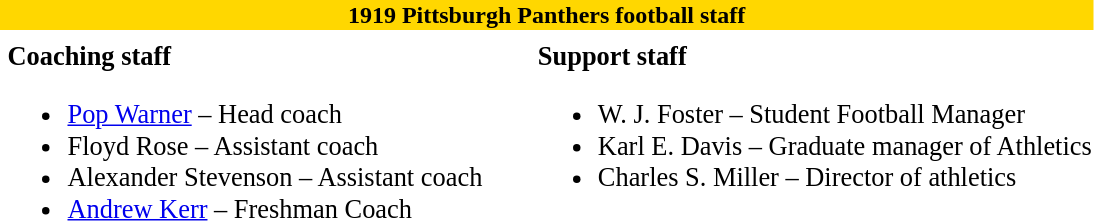<table class="toccolours" style="text-align: left;">
<tr>
<th colspan="10" style="background:gold; color:dark blue; text-align: center;"><strong>1919 Pittsburgh Panthers football staff</strong></th>
</tr>
<tr>
<td colspan="10" align="right"></td>
</tr>
<tr>
<td valign="top"></td>
<td style="font-size: 110%;" valign="top"><strong>Coaching staff</strong><br><ul><li><a href='#'>Pop Warner</a> – Head coach</li><li>Floyd Rose – Assistant coach</li><li>Alexander Stevenson – Assistant coach</li><li><a href='#'>Andrew Kerr</a> – Freshman Coach</li></ul></td>
<td width="25"> </td>
<td valign="top"></td>
<td style="font-size: 110%;" valign="top"><strong>Support staff</strong><br><ul><li>W. J. Foster – Student Football Manager</li><li>Karl E. Davis – Graduate manager of Athletics</li><li>Charles S. Miller – Director of athletics</li></ul></td>
</tr>
</table>
